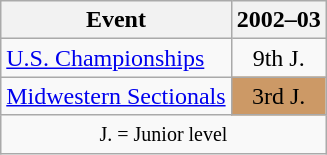<table class="wikitable" style="text-align:center">
<tr>
<th>Event</th>
<th>2002–03</th>
</tr>
<tr>
<td align=left><a href='#'>U.S. Championships</a></td>
<td>9th J.</td>
</tr>
<tr>
<td align=left><a href='#'>Midwestern Sectionals</a></td>
<td style="background:#c96;">3rd J.</td>
</tr>
<tr>
<td colspan="2" style="text-align:center;"><small> J. = Junior level </small></td>
</tr>
</table>
